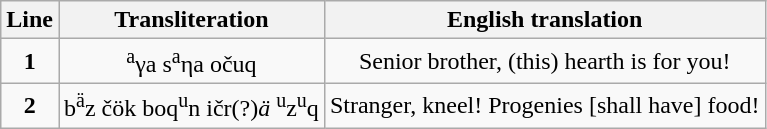<table class="wikitable" style="text-align:center">
<tr>
<th>Line</th>
<th>Transliteration</th>
<th>English translation</th>
</tr>
<tr>
<td><strong>1</strong></td>
<td><sup>а</sup>γа s<sup>а</sup>ηa očuq</td>
<td>Senior brother, (this) hearth is for you!</td>
</tr>
<tr>
<td><strong>2</strong></td>
<td>b<sup>ä</sup>z čök boq<sup>u</sup>n ičr(?)<em>ä</em> <sup>u</sup>z<sup>u</sup>q</td>
<td>Stranger, kneel! Progenies [shall have] food!</td>
</tr>
</table>
